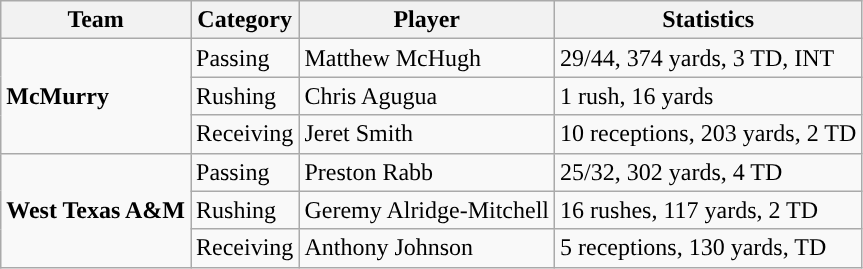<table class="wikitable" style="float: left;">
<tr>
<th>Team</th>
<th>Category</th>
<th>Player</th>
<th>Statistics</th>
</tr>
<tr>
<td rowspan=3><strong>McMurry</strong></td>
<td>Passing</td>
<td>Matthew McHugh</td>
<td>29/44, 374 yards, 3 TD, INT</td>
</tr>
<tr>
<td>Rushing</td>
<td>Chris Agugua</td>
<td>1 rush, 16 yards</td>
</tr>
<tr>
<td>Receiving</td>
<td>Jeret Smith</td>
<td>10 receptions, 203 yards, 2 TD</td>
</tr>
<tr>
<td rowspan=3><strong>West Texas A&M</strong></td>
<td>Passing</td>
<td>Preston Rabb</td>
<td>25/32, 302 yards, 4 TD</td>
</tr>
<tr>
<td>Rushing</td>
<td>Geremy Alridge-Mitchell</td>
<td>16 rushes, 117 yards, 2 TD</td>
</tr>
<tr>
<td>Receiving</td>
<td>Anthony Johnson</td>
<td>5 receptions, 130 yards, TD</td>
</tr>
</table>
